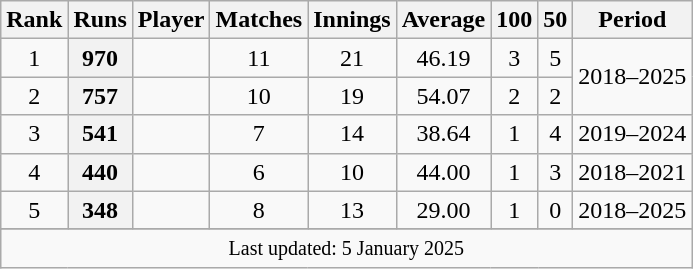<table class="wikitable plainrowheaders sortable" style=text-align:center>
<tr>
<th scope=col>Rank</th>
<th scope=col>Runs</th>
<th scope=col>Player</th>
<th scope=col>Matches</th>
<th scope=col>Innings</th>
<th scope=col>Average</th>
<th scope=col>100</th>
<th scope=col>50</th>
<th scope=col>Period</th>
</tr>
<tr>
<td align=center>1</td>
<th scope=row style="text-align:center;">970</th>
<td></td>
<td align=center>11</td>
<td align=center>21</td>
<td align=center>46.19</td>
<td align=center>3</td>
<td align=center>5</td>
<td rowspan=2>2018–2025</td>
</tr>
<tr>
<td align=center>2</td>
<th scope=row style=text-align:center;>757</th>
<td></td>
<td align=center>10</td>
<td align=center>19</td>
<td align=center>54.07</td>
<td align=center>2</td>
<td align=center>2</td>
</tr>
<tr>
<td align=center>3</td>
<th scope=row style=text-align:center;>541</th>
<td></td>
<td align=center>7</td>
<td align=center>14</td>
<td align=center>38.64</td>
<td align=center>1</td>
<td align=center>4</td>
<td>2019–2024</td>
</tr>
<tr>
<td align=center>4</td>
<th scope=row style=text-align:center;>440</th>
<td></td>
<td align=center>6</td>
<td align=center>10</td>
<td align=center>44.00</td>
<td align=center>1</td>
<td align=center>3</td>
<td>2018–2021</td>
</tr>
<tr>
<td align=center>5</td>
<th scope=row style=text-align:center;>348</th>
<td></td>
<td align=center>8</td>
<td align=center>13</td>
<td align=center>29.00</td>
<td align=center>1</td>
<td align=center>0</td>
<td>2018–2025</td>
</tr>
<tr>
</tr>
<tr class=sortbottom>
<td colspan=9><small>Last updated: 5 January 2025</small></td>
</tr>
</table>
